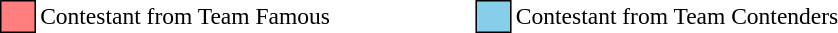<table class="toccolours" style="font-size: 98%; white-space: nowrap; margin-right: auto; margin-left: auto">
<tr>
<td style="background:#FF7F7F; border:1px solid black">     </td>
<td>Contestant from Team Famous</td>
<td>     </td>
<td>     </td>
<td>     </td>
<td>     </td>
<td style="background:#87CEEB; border:1px solid black">     </td>
<td>Contestant from Team Contenders</td>
</tr>
<tr>
</tr>
</table>
